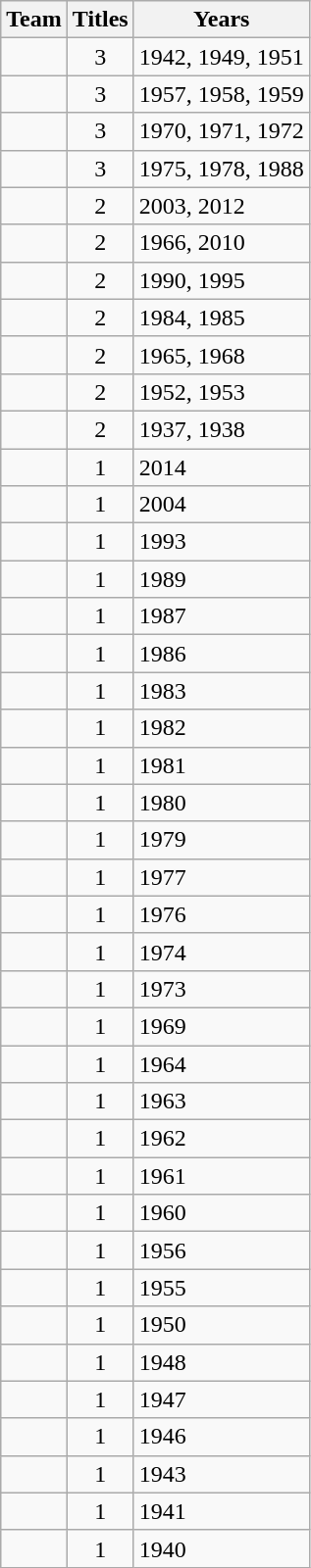<table class="wikitable sortable" style="text-align:center">
<tr>
<th>Team</th>
<th>Titles</th>
<th>Years</th>
</tr>
<tr>
<td style=><em></em></td>
<td>3</td>
<td align=left>1942, 1949, 1951</td>
</tr>
<tr>
<td style=><em></em></td>
<td>3</td>
<td align=left>1957, 1958, 1959</td>
</tr>
<tr>
<td style=><em></em></td>
<td>3</td>
<td align=left>1970, 1971, 1972</td>
</tr>
<tr>
<td style=><em></em></td>
<td>3</td>
<td align=left>1975, 1978, 1988</td>
</tr>
<tr>
<td style=><em></em></td>
<td>2</td>
<td align=left>2003, 2012</td>
</tr>
<tr>
<td style=><em></em></td>
<td>2</td>
<td align=left>1966, 2010</td>
</tr>
<tr>
<td style=><em></em></td>
<td>2</td>
<td align=left>1990, 1995</td>
</tr>
<tr>
<td style=><em></em></td>
<td>2</td>
<td align=left>1984, 1985</td>
</tr>
<tr>
<td style=><em></em></td>
<td>2</td>
<td align=left>1965, 1968</td>
</tr>
<tr>
<td style=><em></em></td>
<td>2</td>
<td align=left>1952, 1953</td>
</tr>
<tr>
<td style=><em></em></td>
<td>2</td>
<td align=left>1937, 1938</td>
</tr>
<tr>
<td style=><em></em></td>
<td>1</td>
<td align=left>2014</td>
</tr>
<tr>
<td style=><em></em></td>
<td>1</td>
<td align=left>2004</td>
</tr>
<tr>
<td style=><em></em></td>
<td>1</td>
<td align=left>1993</td>
</tr>
<tr>
<td style=><em></em></td>
<td>1</td>
<td align=left>1989</td>
</tr>
<tr>
<td style=><em></em></td>
<td>1</td>
<td align=left>1987</td>
</tr>
<tr>
<td style=><em></em></td>
<td>1</td>
<td align=left>1986</td>
</tr>
<tr>
<td style=><em></em></td>
<td>1</td>
<td align=left>1983</td>
</tr>
<tr>
<td style=><em></em></td>
<td>1</td>
<td align=left>1982</td>
</tr>
<tr>
<td style=><em></em></td>
<td>1</td>
<td align=left>1981</td>
</tr>
<tr>
<td style=><em></em></td>
<td>1</td>
<td align=left>1980</td>
</tr>
<tr>
<td style=><em></em></td>
<td>1</td>
<td align=left>1979</td>
</tr>
<tr>
<td style=><em></em></td>
<td>1</td>
<td align=left>1977</td>
</tr>
<tr>
<td style=><em></em></td>
<td>1</td>
<td align=left>1976</td>
</tr>
<tr>
<td style=><em></em></td>
<td>1</td>
<td align=left>1974</td>
</tr>
<tr>
<td style=><em></em></td>
<td>1</td>
<td align=left>1973</td>
</tr>
<tr>
<td style=><em></em></td>
<td>1</td>
<td align=left>1969</td>
</tr>
<tr>
<td style=><em></em></td>
<td>1</td>
<td align=left>1964</td>
</tr>
<tr>
<td style=><em></em></td>
<td>1</td>
<td align=left>1963</td>
</tr>
<tr>
<td style=><em></em></td>
<td>1</td>
<td align=left>1962</td>
</tr>
<tr>
<td style=><em></em></td>
<td>1</td>
<td align=left>1961</td>
</tr>
<tr>
<td style=><em></em></td>
<td>1</td>
<td align=left>1960</td>
</tr>
<tr>
<td style=><em></em></td>
<td>1</td>
<td align=left>1956</td>
</tr>
<tr>
<td style=><em></em></td>
<td>1</td>
<td align=left>1955</td>
</tr>
<tr>
<td style=><em></em></td>
<td>1</td>
<td align=left>1950</td>
</tr>
<tr>
<td style=><em></em></td>
<td>1</td>
<td align=left>1948</td>
</tr>
<tr>
<td style=><em></em></td>
<td>1</td>
<td align=left>1947</td>
</tr>
<tr>
<td style=><em></em></td>
<td>1</td>
<td align=left>1946</td>
</tr>
<tr>
<td style=><em></em></td>
<td>1</td>
<td align=left>1943</td>
</tr>
<tr>
<td style=><em></em></td>
<td>1</td>
<td align=left>1941</td>
</tr>
<tr>
<td style=><em></em></td>
<td>1</td>
<td align=left>1940</td>
</tr>
</table>
